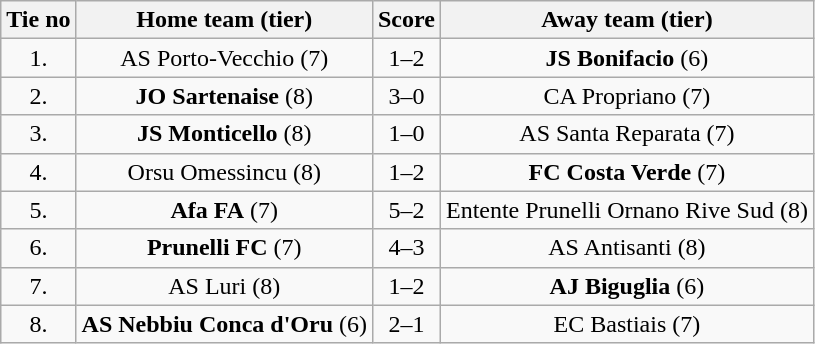<table class="wikitable" style="text-align: center">
<tr>
<th>Tie no</th>
<th>Home team (tier)</th>
<th>Score</th>
<th>Away team (tier)</th>
</tr>
<tr>
<td>1.</td>
<td>AS Porto-Vecchio (7)</td>
<td>1–2</td>
<td><strong>JS Bonifacio</strong> (6)</td>
</tr>
<tr>
<td>2.</td>
<td><strong>JO Sartenaise</strong> (8)</td>
<td>3–0</td>
<td>CA Propriano (7)</td>
</tr>
<tr>
<td>3.</td>
<td><strong>JS Monticello</strong> (8)</td>
<td>1–0</td>
<td>AS Santa Reparata (7)</td>
</tr>
<tr>
<td>4.</td>
<td>Orsu Omessincu (8)</td>
<td>1–2</td>
<td><strong>FC Costa Verde</strong> (7)</td>
</tr>
<tr>
<td>5.</td>
<td><strong>Afa FA</strong> (7)</td>
<td>5–2 </td>
<td>Entente Prunelli Ornano Rive Sud (8)</td>
</tr>
<tr>
<td>6.</td>
<td><strong>Prunelli FC</strong> (7)</td>
<td>4–3</td>
<td>AS Antisanti (8)</td>
</tr>
<tr>
<td>7.</td>
<td>AS Luri (8)</td>
<td>1–2</td>
<td><strong>AJ Biguglia</strong> (6)</td>
</tr>
<tr>
<td>8.</td>
<td><strong>AS Nebbiu Conca d'Oru</strong> (6)</td>
<td>2–1</td>
<td>EC Bastiais (7)</td>
</tr>
</table>
